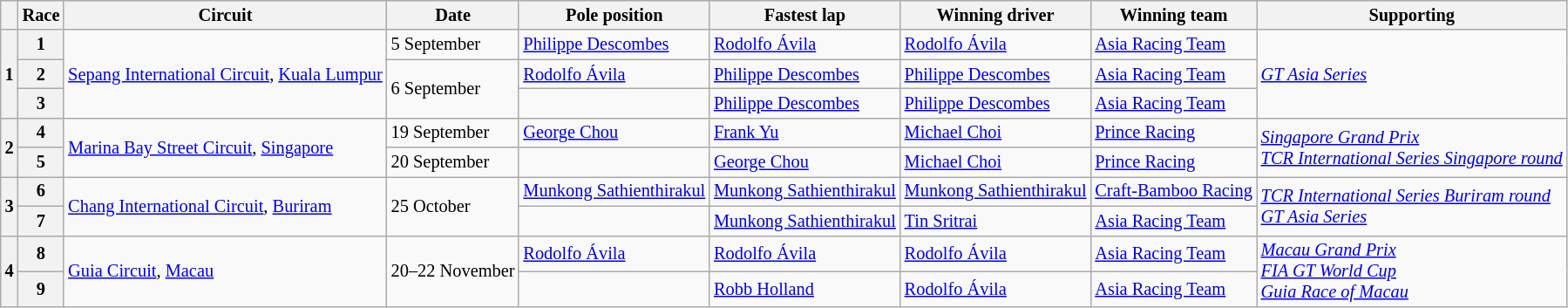<table class="wikitable" style="font-size: 85%">
<tr>
<th></th>
<th>Race</th>
<th>Circuit</th>
<th>Date</th>
<th>Pole position</th>
<th>Fastest lap</th>
<th>Winning driver</th>
<th>Winning team</th>
<th>Supporting</th>
</tr>
<tr>
<th rowspan=3>1</th>
<th>1</th>
<td rowspan=3> <a href='#'>Sepang International Circuit</a>, <a href='#'>Kuala Lumpur</a></td>
<td>5 September</td>
<td> <a href='#'>Philippe Descombes</a></td>
<td> <a href='#'>Rodolfo Ávila</a></td>
<td> <a href='#'>Rodolfo Ávila</a></td>
<td> <a href='#'>Asia Racing Team</a></td>
<td rowspan=3><em><a href='#'>GT Asia Series</a></em></td>
</tr>
<tr>
<th>2</th>
<td rowspan=2>6 September</td>
<td> <a href='#'>Rodolfo Ávila</a></td>
<td> <a href='#'>Philippe Descombes</a></td>
<td> <a href='#'>Philippe Descombes</a></td>
<td> <a href='#'>Asia Racing Team</a></td>
</tr>
<tr>
<th>3</th>
<td></td>
<td> <a href='#'>Philippe Descombes</a></td>
<td> <a href='#'>Philippe Descombes</a></td>
<td> <a href='#'>Asia Racing Team</a></td>
</tr>
<tr>
<th rowspan=2>2</th>
<th>4</th>
<td rowspan=2> <a href='#'>Marina Bay Street Circuit</a>, <a href='#'>Singapore</a></td>
<td>19 September</td>
<td> <a href='#'>George Chou</a></td>
<td> <a href='#'>Frank Yu</a></td>
<td> <a href='#'>Michael Choi</a></td>
<td> <a href='#'>Prince Racing</a></td>
<td rowspan=2><em><a href='#'>Singapore Grand Prix</a></em><br><em><a href='#'>TCR International Series Singapore round</a></em></td>
</tr>
<tr>
<th>5</th>
<td>20 September</td>
<td></td>
<td> <a href='#'>George Chou</a></td>
<td> <a href='#'>Michael Choi</a></td>
<td> <a href='#'>Prince Racing</a></td>
</tr>
<tr>
<th rowspan=2>3</th>
<th>6</th>
<td rowspan=2> <a href='#'>Chang International Circuit</a>, <a href='#'>Buriram</a></td>
<td rowspan=2>25 October</td>
<td> <a href='#'>Munkong Sathienthirakul</a></td>
<td> <a href='#'>Munkong Sathienthirakul</a></td>
<td> <a href='#'>Munkong Sathienthirakul</a></td>
<td> <a href='#'>Craft-Bamboo Racing</a></td>
<td rowspan=2><em><a href='#'>TCR International Series Buriram round</a></em><br><em><a href='#'>GT Asia Series</a></em></td>
</tr>
<tr>
<th>7</th>
<td></td>
<td> <a href='#'>Munkong Sathienthirakul</a></td>
<td> <a href='#'>Tin Sritrai</a></td>
<td> <a href='#'>Asia Racing Team</a></td>
</tr>
<tr>
<th rowspan=2>4</th>
<th>8</th>
<td rowspan=2> <a href='#'>Guia Circuit</a>, <a href='#'>Macau</a></td>
<td rowspan=2>20–22 November</td>
<td> <a href='#'>Rodolfo Ávila</a></td>
<td> <a href='#'>Rodolfo Ávila</a></td>
<td> <a href='#'>Rodolfo Ávila</a></td>
<td> <a href='#'>Asia Racing Team</a></td>
<td rowspan=2><em><a href='#'>Macau Grand Prix</a></em><br><em><a href='#'>FIA GT World Cup</a></em><br><em><a href='#'>Guia Race of Macau</a></em></td>
</tr>
<tr>
<th>9</th>
<td></td>
<td> <a href='#'>Robb Holland</a></td>
<td> <a href='#'>Rodolfo Ávila</a></td>
<td> <a href='#'>Asia Racing Team</a></td>
</tr>
</table>
